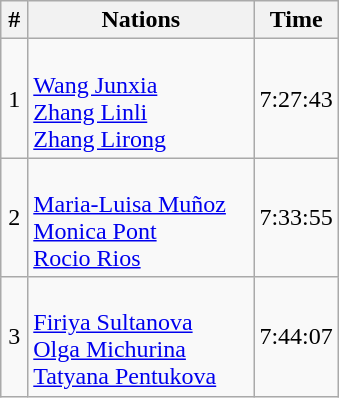<table class="wikitable" style="text-align:center;">
<tr>
<th width=8%>#</th>
<th width=67%>Nations</th>
<th width=25%>Time</th>
</tr>
<tr>
<td>1</td>
<td align="left"><br><a href='#'>Wang Junxia</a><br><a href='#'>Zhang Linli</a><br><a href='#'>Zhang Lirong</a></td>
<td>7:27:43</td>
</tr>
<tr>
<td>2</td>
<td align="left"><br><a href='#'>Maria-Luisa Muñoz</a><br><a href='#'>Monica Pont</a><br><a href='#'>Rocio Rios</a></td>
<td>7:33:55</td>
</tr>
<tr>
<td>3</td>
<td align="left"><br><a href='#'>Firiya Sultanova</a><br><a href='#'>Olga Michurina</a><br><a href='#'>Tatyana Pentukova</a></td>
<td>7:44:07</td>
</tr>
</table>
